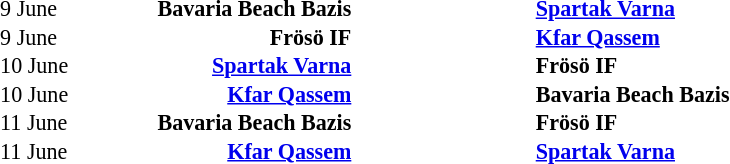<table>
<tr style="vertical-align:top">
<td style="min-width:44em;" width=50%><br></td>
<td style="min-width:36em;"><br><table width=100%  style="font-size:92%; font-weight:bold; white-space: nowrap" cellspacing=0>
<tr>
<td width=8% rowspan=7></td>
<td width=10% height=15></td>
<td width=3% rowspan=7></td>
<td width=28%></td>
<td width=3% rowspan=7></td>
<td width=15% align=center></td>
<td width=3% rowspan=7></td>
<td width=28%></td>
<td width=2% rowspan=7></td>
</tr>
<tr>
<td style="font-weight:normal">9 June</td>
<td align=right>Bavaria Beach Bazis </td>
<td align=center></td>
<td align=left> <a href='#'>Spartak Varna</a></td>
</tr>
<tr>
<td style="font-weight:normal">9 June</td>
<td align=right>Frösö IF </td>
<td align=center></td>
<td align=left> <a href='#'>Kfar Qassem</a></td>
</tr>
<tr>
<td style="font-weight:normal">10 June</td>
<td align=right><a href='#'>Spartak Varna</a> </td>
<td align=center></td>
<td align=left> Frösö IF</td>
</tr>
<tr>
<td style="font-weight:normal">10 June</td>
<td align=right><a href='#'>Kfar Qassem</a> </td>
<td align=center></td>
<td align=left> Bavaria Beach Bazis</td>
</tr>
<tr>
<td style="font-weight:normal">11 June</td>
<td align=right>Bavaria Beach Bazis </td>
<td align=center></td>
<td align=left> Frösö IF</td>
</tr>
<tr>
<td style="font-weight:normal">11 June</td>
<td align=right><a href='#'>Kfar Qassem</a> </td>
<td align=center></td>
<td align=left> <a href='#'>Spartak Varna</a></td>
</tr>
</table>
</td>
</tr>
</table>
